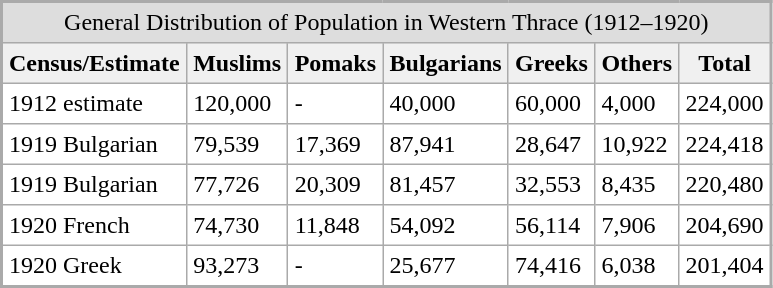<table cellpadding="4" cellspacing="0" width=250 align="center" rules="all" style="margin: 1em; background: #ffffff; border: 2px solid #aaa; font-size: 100%;">
<tr bgcolor=#DDDDDD>
<td colspan=9 align="center">General Distribution of Population in Western Thrace (1912–1920)</td>
</tr>
<tr bgcolor=#f0f0f0 align="center">
<th>Census/Estimate</th>
<th>Muslims</th>
<th>Pomaks</th>
<th>Bulgarians</th>
<th>Greeks</th>
<th>Others</th>
<th>Total</th>
</tr>
<tr>
<td>1912 estimate</td>
<td>120,000</td>
<td>-</td>
<td>40,000</td>
<td>60,000</td>
<td>4,000</td>
<td>224,000</td>
</tr>
<tr>
<td>1919 Bulgarian</td>
<td>79,539</td>
<td>17,369</td>
<td>87,941</td>
<td>28,647</td>
<td>10,922</td>
<td>224,418</td>
</tr>
<tr>
<td>1919 Bulgarian</td>
<td>77,726</td>
<td>20,309</td>
<td>81,457</td>
<td>32,553</td>
<td>8,435</td>
<td>220,480</td>
</tr>
<tr>
<td>1920 French</td>
<td>74,730</td>
<td>11,848</td>
<td>54,092</td>
<td>56,114</td>
<td>7,906</td>
<td>204,690</td>
</tr>
<tr>
<td>1920 Greek</td>
<td>93,273</td>
<td>-</td>
<td>25,677</td>
<td>74,416</td>
<td>6,038</td>
<td>201,404</td>
</tr>
</table>
